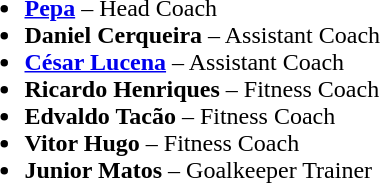<table>
<tr style="vertical-align: top;">
<td><br><ul><li> <strong><a href='#'>Pepa</a></strong> – Head Coach</li><li> <strong>Daniel Cerqueira</strong> – Assistant Coach</li><li> <strong><a href='#'>César Lucena</a></strong> – Assistant Coach</li><li> <strong>Ricardo Henriques</strong> – Fitness Coach</li><li> <strong>Edvaldo Tacão</strong> – Fitness Coach</li><li> <strong>Vitor Hugo</strong> – Fitness Coach</li><li> <strong>Junior Matos</strong> – Goalkeeper Trainer</li></ul></td>
</tr>
</table>
